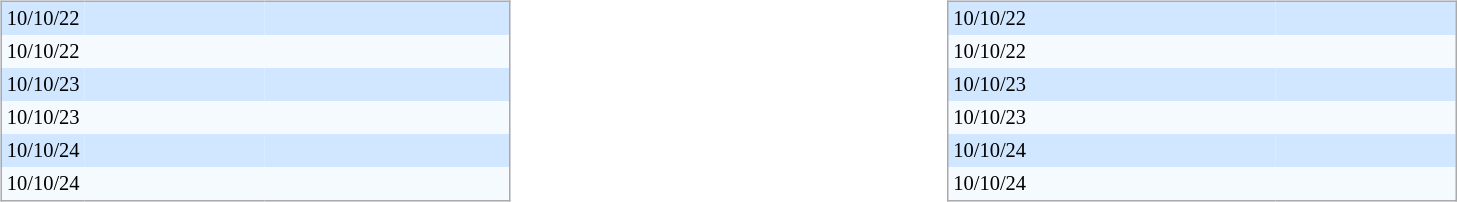<table width="100%" align=center>
<tr>
<td valign="top" width="50%"><br><table align=center cellpadding="3" cellspacing="0" style="background: #F5FAFF; border: 1px #aaa solid; border-collapse:collapse; font-size:90%;" width=340>
<tr bgcolor=#D0E7FF style=font-size:95%>
<td align=center width=50>10/10/22</td>
<td width=125 align=right><strong></strong></td>
<td align=center width=40><strong></strong></td>
<td width=125></td>
</tr>
<tr style=font-size:95%>
<td align=center>10/10/22</td>
<td align=right><strong></strong></td>
<td align=center><strong></strong></td>
<td></td>
</tr>
<tr bgcolor=#D0E7FF style=font-size:95%>
<td align=center>10/10/23</td>
<td align=right><strong></strong></td>
<td align=center><strong></strong></td>
<td></td>
</tr>
<tr style=font-size:95%>
<td align=center>10/10/23</td>
<td align=right><strong></strong></td>
<td align=center><strong></strong></td>
<td></td>
</tr>
<tr bgcolor=#D0E7FF style=font-size:95%>
<td align=center>10/10/24</td>
<td align=right><strong></strong></td>
<td align=center><strong></strong></td>
<td></td>
</tr>
<tr style=font-size:95%>
<td align=center>10/10/24</td>
<td align=right><strong></strong></td>
<td align=center><strong></strong></td>
<td></td>
</tr>
</table>
</td>
<td valign="top" width="50%"><br><table align=center cellpadding="3" cellspacing="0" style="background: #F5FAFF; border: 1px #aaa solid; border-collapse:collapse; font-size:90%;" width=340>
<tr bgcolor=#D0E7FF style=font-size:95%>
<td align=center width=50>10/10/22</td>
<td width=125 align=right><strong></strong></td>
<td align=center width=40><strong></strong></td>
<td width=125></td>
</tr>
<tr style=font-size:95%>
<td align=center>10/10/22</td>
<td align=right><strong></strong></td>
<td align=center><strong></strong></td>
<td></td>
</tr>
<tr bgcolor=#D0E7FF style=font-size:95%>
<td align=center>10/10/23</td>
<td align=right><strong></strong></td>
<td align=center><strong></strong></td>
<td></td>
</tr>
<tr style=font-size:95%>
<td align=center>10/10/23</td>
<td align=right><strong></strong></td>
<td align=center><strong></strong></td>
<td></td>
</tr>
<tr bgcolor=#D0E7FF style=font-size:95%>
<td align=center>10/10/24</td>
<td align=right></td>
<td align=center><strong></strong></td>
<td><strong></strong></td>
</tr>
<tr style=font-size:95%>
<td align=center>10/10/24</td>
<td align=right><strong></strong></td>
<td align=center><strong></strong></td>
<td></td>
</tr>
</table>
</td>
</tr>
</table>
